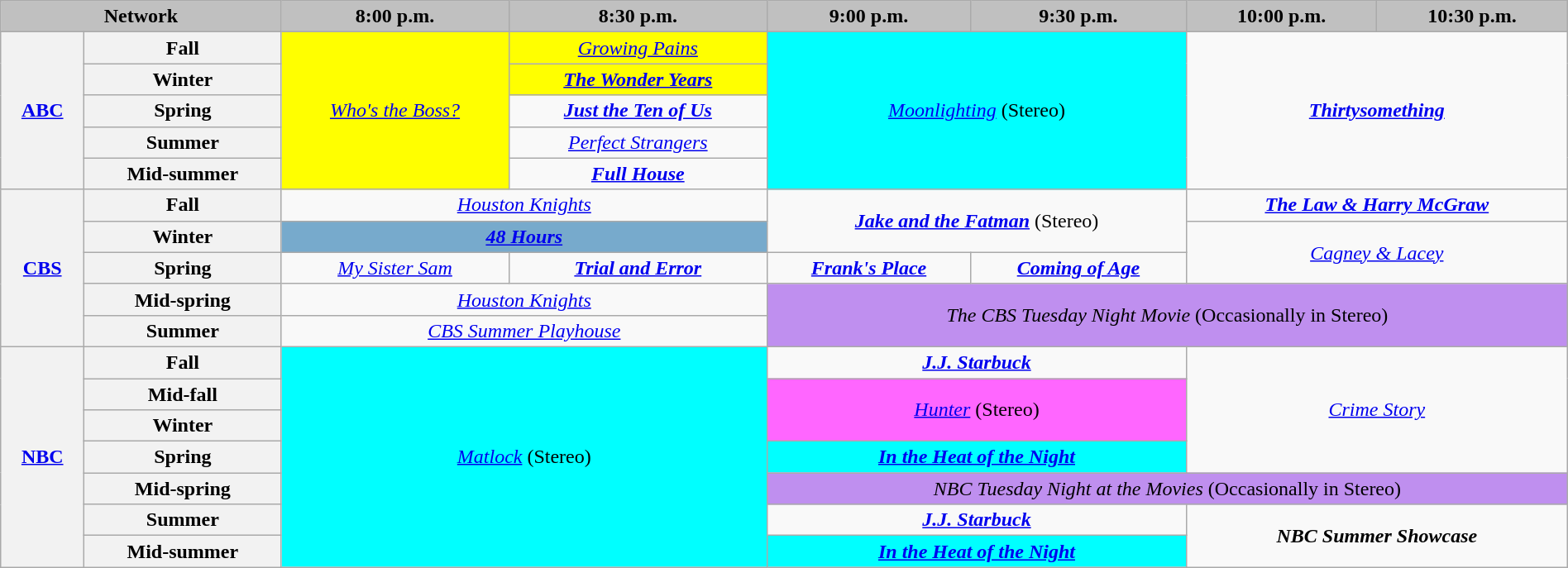<table class="wikitable" style="width:100%;margin-right:0;text-align:center">
<tr>
<th colspan="2" style="background-color:#C0C0C0;text-align:center">Network</th>
<th style="background-color:#C0C0C0;text-align:center">8:00 p.m.</th>
<th style="background-color:#C0C0C0;text-align:center">8:30 p.m.</th>
<th style="background-color:#C0C0C0;text-align:center">9:00 p.m.</th>
<th style="background-color:#C0C0C0;text-align:center">9:30 p.m.</th>
<th style="background-color:#C0C0C0;text-align:center">10:00 p.m.</th>
<th style="background-color:#C0C0C0;text-align:center">10:30 p.m.</th>
</tr>
<tr>
<th rowspan="5"><a href='#'>ABC</a></th>
<th>Fall</th>
<td style="background:#FFFF00;" rowspan="5"><em><a href='#'>Who's the Boss?</a></em> </td>
<td style="background:#FFFF00;"><em><a href='#'>Growing Pains</a></em> </td>
<td style="background:#00FFFF;" rowspan="5" colspan="2"><em><a href='#'>Moonlighting</a></em> (Stereo) </td>
<td rowspan="5" colspan="2"><strong><em><a href='#'>Thirtysomething</a></em></strong></td>
</tr>
<tr>
<th>Winter</th>
<td style="background:#FFFF00;"><strong><em><a href='#'>The Wonder Years</a></em></strong> </td>
</tr>
<tr>
<th>Spring</th>
<td><strong><em><a href='#'>Just the Ten of Us</a></em></strong></td>
</tr>
<tr>
<th>Summer</th>
<td><em><a href='#'>Perfect Strangers</a></em></td>
</tr>
<tr>
<th>Mid-summer</th>
<td><strong><em><a href='#'>Full House</a></em></strong></td>
</tr>
<tr>
<th rowspan="5"><a href='#'>CBS</a></th>
<th>Fall</th>
<td colspan="2"><em><a href='#'>Houston Knights</a></em></td>
<td rowspan="2" colspan="2"><strong><em><a href='#'>Jake and the Fatman</a></em></strong> (Stereo)</td>
<td colspan="2"><strong><em><a href='#'>The Law & Harry McGraw</a></em></strong></td>
</tr>
<tr>
<th>Winter</th>
<td colspan="2" style="background:#77AACC;"><strong><em><a href='#'>48 Hours</a></em></strong></td>
<td rowspan="2" colspan="2"><em><a href='#'>Cagney & Lacey</a></em></td>
</tr>
<tr>
<th>Spring</th>
<td><em><a href='#'>My Sister Sam</a></em></td>
<td><strong><em><a href='#'>Trial and Error</a></em></strong></td>
<td><strong><em><a href='#'>Frank's Place</a></em></strong></td>
<td><strong><em><a href='#'>Coming of Age</a></em></strong></td>
</tr>
<tr>
<th>Mid-spring</th>
<td colspan="2"><em><a href='#'>Houston Knights</a></em></td>
<td rowspan="2" colspan="4" style="background:#bf8fef;"><em>The CBS Tuesday Night Movie</em> (Occasionally in Stereo)</td>
</tr>
<tr>
<th>Summer</th>
<td colspan="2"><em><a href='#'>CBS Summer Playhouse</a></em></td>
</tr>
<tr>
<th rowspan="7"><a href='#'>NBC</a></th>
<th>Fall</th>
<td style="background:#00FFFF;" rowspan="7" colspan="2"><em><a href='#'>Matlock</a></em> (Stereo) </td>
<td colspan="2"><strong><em><a href='#'>J.J. Starbuck</a></em></strong></td>
<td rowspan="4" colspan="2"><em><a href='#'>Crime Story</a></em></td>
</tr>
<tr>
<th>Mid-fall</th>
<td style="background:#FF66FF;" colspan="2" rowspan="2"><em><a href='#'>Hunter</a></em> (Stereo) </td>
</tr>
<tr>
<th>Winter</th>
</tr>
<tr>
<th>Spring</th>
<td style="background:#00FFFF;" colspan="2"><strong><em><a href='#'>In the Heat of the Night</a></em></strong> </td>
</tr>
<tr>
<th>Mid-spring</th>
<td colspan="4" style="background:#bf8fef;"><em>NBC Tuesday Night at the Movies</em> (Occasionally in Stereo)</td>
</tr>
<tr>
<th>Summer</th>
<td colspan="2"><strong><em><a href='#'>J.J. Starbuck</a></em></strong></td>
<td rowspan="2" colspan="2"><strong><em>NBC Summer Showcase</em></strong></td>
</tr>
<tr>
<th>Mid-summer</th>
<td style="background:#00FFFF;" colspan="2"><strong><em><a href='#'>In the Heat of the Night</a></em></strong> </td>
</tr>
</table>
